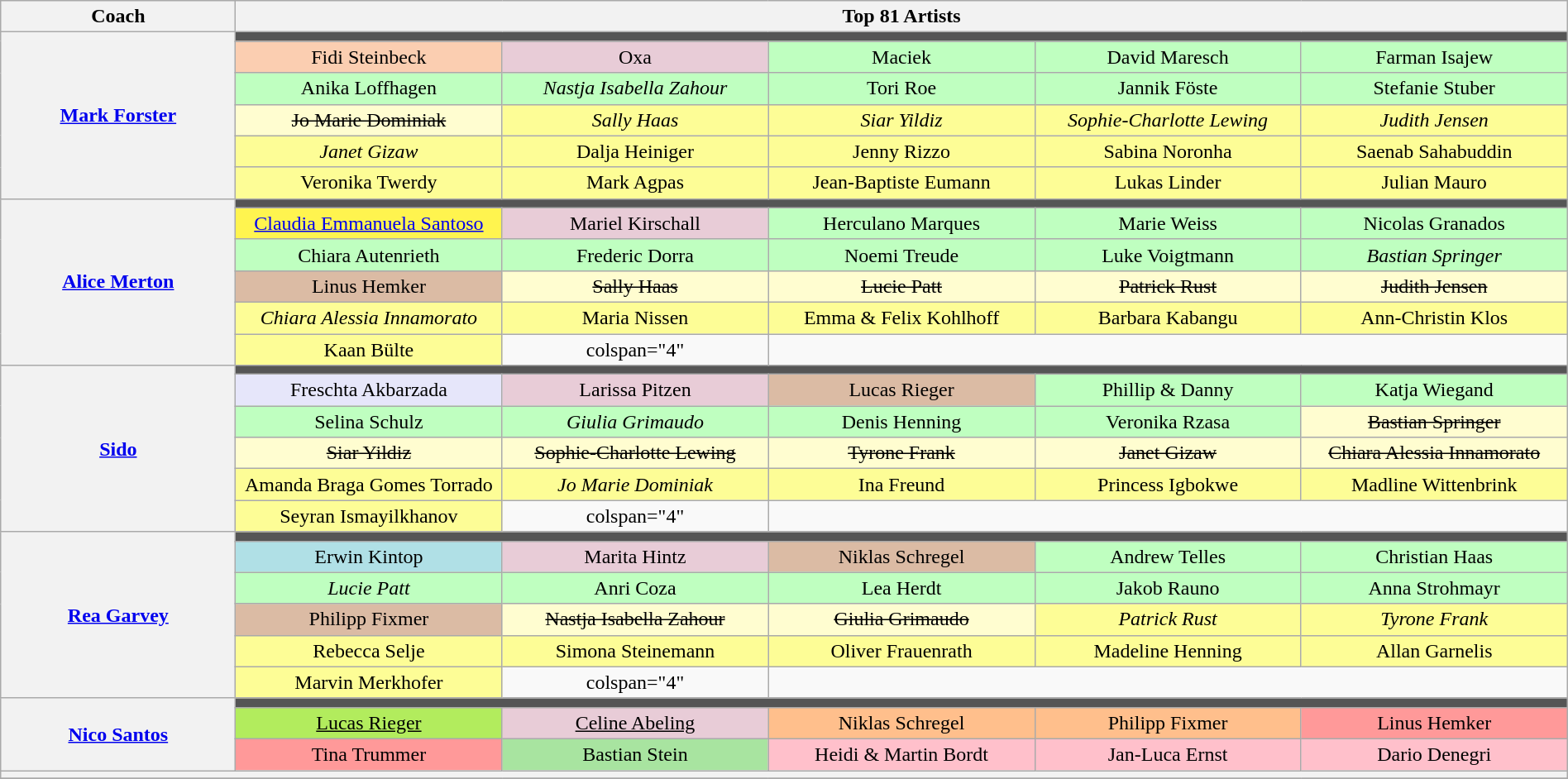<table class="wikitable" style="text-align:center; width:100%;">
<tr>
<th scope="col" style="width:15%;">Coach</th>
<th scope="col" style="width:85%;" colspan="5">Top 81 Artists</th>
</tr>
<tr>
<th rowspan="6"><a href='#'>Mark Forster</a></th>
<td colspan=5 style="background:#555555;"></td>
</tr>
<tr>
<td width="17%" style="background:#FBCEB1;">Fidi Steinbeck</td>
<td width="17%" style="background:#E8CCD7;">Oxa</td>
<td width="17%" style="background:#BFFFC0;">Maciek</td>
<td width="17%" style="background:#BFFFC0;">David Maresch</td>
<td width="17%" style="background:#BFFFC0;">Farman Isajew</td>
</tr>
<tr>
<td style="background:#BFFFC0;">Anika Loffhagen</td>
<td style="background:#BFFFC0;"><em>Nastja Isabella Zahour</em></td>
<td style="background:#BFFFC0;">Tori Roe</td>
<td style="background:#BFFFC0;">Jannik Föste</td>
<td style="background:#BFFFC0;">Stefanie Stuber</td>
</tr>
<tr>
<td style="background:#FFFDD0;"><s>Jo Marie Dominiak</s></td>
<td style="background:#FDFD96;"><em>Sally Haas</em></td>
<td style="background:#FDFD96;"><em>Siar Yildiz</em></td>
<td style="background:#FDFD96;"><em>Sophie-Charlotte Lewing</em></td>
<td style="background:#FDFD96;"><em>Judith Jensen</em></td>
</tr>
<tr>
<td style="background:#FDFD96;"><em>Janet Gizaw</em></td>
<td style="background:#FDFD96;">Dalja Heiniger</td>
<td style="background:#FDFD96;">Jenny Rizzo</td>
<td style="background:#FDFD96;">Sabina Noronha</td>
<td style="background:#FDFD96;">Saenab Sahabuddin</td>
</tr>
<tr>
<td style="background:#FDFD96;">Veronika Twerdy</td>
<td style="background:#FDFD96;">Mark Agpas</td>
<td style="background:#FDFD96;">Jean-Baptiste Eumann</td>
<td style="background:#FDFD96;">Lukas Linder</td>
<td style="background:#FDFD96;">Julian Mauro</td>
</tr>
<tr>
<th scope="row" rowspan="6"><a href='#'>Alice Merton</a></th>
<td colspan=5 style="background:#555555;"></td>
</tr>
<tr>
<td style="background:#FFF44F;"><a href='#'>Claudia Emmanuela Santoso</a></td>
<td style="background:#E8CCD7;">Mariel Kirschall</td>
<td style="background:#BFFFC0;">Herculano Marques</td>
<td style="background:#BFFFC0;">Marie Weiss</td>
<td style="background:#BFFFC0;">Nicolas Granados</td>
</tr>
<tr>
<td style="background:#BFFFC0;">Chiara Autenrieth</td>
<td style="background:#BFFFC0;">Frederic Dorra</td>
<td style="background:#BFFFC0;">Noemi Treude</td>
<td style="background:#BFFFC0;">Luke Voigtmann</td>
<td style="background:#BFFFC0;"><em>Bastian Springer</em></td>
</tr>
<tr>
<td style="background:#dbbba4;">Linus Hemker</td>
<td style="background:#FFFDD0;"><s>Sally Haas</s></td>
<td style="background:#FFFDD0;"><s>Lucie Patt</s></td>
<td style="background:#FFFDD0;"><s>Patrick Rust</s></td>
<td style="background:#FFFDD0;"><s>Judith Jensen</s></td>
</tr>
<tr>
<td style="background:#FDFD96;"><em>Chiara Alessia Innamorato</em></td>
<td style="background:#FDFD96;">Maria Nissen</td>
<td style="background:#FDFD96;">Emma & Felix Kohlhoff</td>
<td style="background:#FDFD96;">Barbara Kabangu</td>
<td style="background:#FDFD96;">Ann-Christin Klos</td>
</tr>
<tr>
<td style="background:#FDFD96;">Kaan Bülte</td>
<td>colspan="4" </td>
</tr>
<tr>
<th scope="row" rowspan="6"><a href='#'>Sido</a></th>
<td colspan=5 style="background:#555555;"></td>
</tr>
<tr>
<td style="background:lavender;">Freschta Akbarzada</td>
<td style="background:#E8CCD7;">Larissa Pitzen</td>
<td style="background:#dbbba4;">Lucas Rieger</td>
<td style="background:#BFFFC0;">Phillip & Danny</td>
<td style="background:#BFFFC0;">Katja Wiegand</td>
</tr>
<tr>
<td style="background:#BFFFC0;">Selina Schulz</td>
<td style="background:#BFFFC0;"><em>Giulia Grimaudo</em></td>
<td style="background:#BFFFC0;">Denis Henning</td>
<td style="background:#BFFFC0;">Veronika Rzasa</td>
<td style="background:#FFFDD0;"><s>Bastian Springer</s></td>
</tr>
<tr>
<td style="background:#FFFDD0;"><s>Siar Yildiz</s></td>
<td style="background:#FFFDD0;"><s>Sophie-Charlotte Lewing</s></td>
<td style="background:#FFFDD0;"><s>Tyrone Frank</s></td>
<td style="background:#FFFDD0;"><s>Janet Gizaw</s></td>
<td style="background:#FFFDD0;"><s>Chiara Alessia Innamorato</s></td>
</tr>
<tr>
<td style="background:#FDFD96;">Amanda Braga Gomes Torrado</td>
<td style="background:#FDFD96;"><em>Jo Marie Dominiak</em></td>
<td style="background:#FDFD96;">Ina Freund</td>
<td style="background:#FDFD96;">Princess Igbokwe</td>
<td style="background:#FDFD96;">Madline Wittenbrink</td>
</tr>
<tr>
<td style="background:#FDFD96;">Seyran Ismayilkhanov</td>
<td>colspan="4" </td>
</tr>
<tr>
<th scope="row" rowspan="6"><a href='#'>Rea Garvey</a></th>
<td colspan=5 style="background:#555555;"></td>
</tr>
<tr>
<td style="background:#B0E0E6;">Erwin Kintop</td>
<td style="background:#E8CCD7;">Marita Hintz</td>
<td style="background:#dbbba4;">Niklas Schregel</td>
<td style="background:#BFFFC0;">Andrew Telles</td>
<td style="background:#BFFFC0;">Christian Haas</td>
</tr>
<tr>
<td style="background:#BFFFC0;"><em>Lucie Patt</em></td>
<td style="background:#BFFFC0;">Anri Coza</td>
<td style="background:#BFFFC0;">Lea Herdt</td>
<td style="background:#BFFFC0;">Jakob Rauno</td>
<td style="background:#BFFFC0;">Anna Strohmayr</td>
</tr>
<tr>
<td style="background:#dbbba4;">Philipp Fixmer</td>
<td style="background:#FFFDD0;"><s>Nastja Isabella Zahour</s></td>
<td style="background:#FFFDD0;"><s>Giulia Grimaudo</s></td>
<td style="background:#FDFD96;"><em>Patrick Rust</em></td>
<td style="background:#FDFD96;"><em>Tyrone Frank</em></td>
</tr>
<tr>
<td style="background:#FDFD96;">Rebecca Selje</td>
<td style="background:#FDFD96;">Simona Steinemann</td>
<td style="background:#FDFD96;">Oliver Frauenrath</td>
<td style="background:#FDFD96;">Madeline Henning</td>
<td style="background:#FDFD96;">Allan Garnelis</td>
</tr>
<tr>
<td style="background:#FDFD96;">Marvin Merkhofer</td>
<td>colspan="4" </td>
</tr>
<tr>
<th scope="row" rowspan="3"><a href='#'>Nico Santos</a></th>
<td colspan=5 style="background:#555555;"></td>
</tr>
<tr>
<td style="background:#B2EC5D;"><u><span>Lucas Rieger</span></u></td>
<td style="background:#E8CCD7;"><u>Celine Abeling</u></td>
<td style="background:#FFBF8C;"><span>Niklas Schregel</span></td>
<td style="background:#FFBF8C;"><span>Philipp Fixmer</span></td>
<td style="background:#FF9999;"><span>Linus Hemker</span></td>
</tr>
<tr>
<td style="background:#FF9999;">Tina Trummer</td>
<td style="background:#A8E4A0;">Bastian Stein</td>
<td style="background:pink;">Heidi & Martin Bordt</td>
<td style="background:pink;">Jan-Luca Ernst</td>
<td style="background:pink;">Dario Denegri</td>
</tr>
<tr>
<th style="font-size:90%; line-height:12px;" colspan="6"><small></small></th>
</tr>
<tr>
</tr>
</table>
